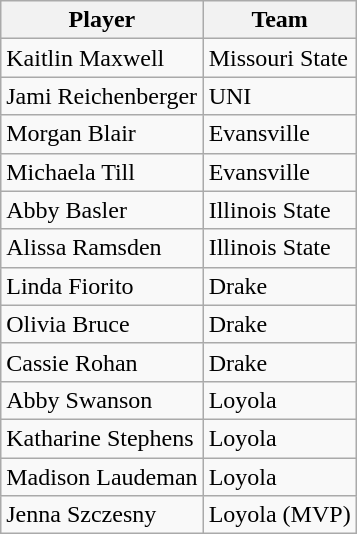<table class="wikitable">
<tr>
<th>Player</th>
<th>Team</th>
</tr>
<tr>
<td>Kaitlin Maxwell</td>
<td>Missouri State</td>
</tr>
<tr>
<td>Jami Reichenberger</td>
<td>UNI</td>
</tr>
<tr>
<td>Morgan Blair</td>
<td>Evansville</td>
</tr>
<tr>
<td>Michaela Till</td>
<td>Evansville</td>
</tr>
<tr>
<td>Abby Basler</td>
<td>Illinois State</td>
</tr>
<tr>
<td>Alissa Ramsden</td>
<td>Illinois State</td>
</tr>
<tr>
<td>Linda Fiorito</td>
<td>Drake</td>
</tr>
<tr>
<td>Olivia Bruce</td>
<td>Drake</td>
</tr>
<tr>
<td>Cassie Rohan</td>
<td>Drake</td>
</tr>
<tr>
<td>Abby Swanson</td>
<td>Loyola</td>
</tr>
<tr>
<td>Katharine Stephens</td>
<td>Loyola</td>
</tr>
<tr>
<td>Madison Laudeman</td>
<td>Loyola</td>
</tr>
<tr>
<td>Jenna Szczesny</td>
<td>Loyola (MVP)</td>
</tr>
</table>
